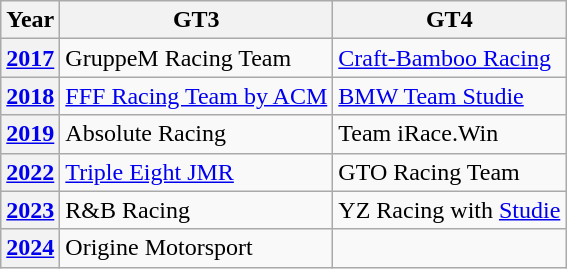<table class="wikitable">
<tr>
<th>Year</th>
<th>GT3</th>
<th>GT4</th>
</tr>
<tr>
<th><a href='#'>2017</a></th>
<td> GruppeM Racing Team</td>
<td> <a href='#'>Craft-Bamboo Racing</a></td>
</tr>
<tr>
<th><a href='#'>2018</a></th>
<td> <a href='#'>FFF Racing Team by ACM</a></td>
<td> <a href='#'>BMW Team Studie</a></td>
</tr>
<tr>
<th><a href='#'>2019</a></th>
<td> Absolute Racing</td>
<td> Team iRace.Win</td>
</tr>
<tr>
<th><a href='#'>2022</a></th>
<td> <a href='#'>Triple Eight JMR</a></td>
<td> GTO Racing Team</td>
</tr>
<tr>
<th><a href='#'>2023</a></th>
<td> R&B Racing</td>
<td> YZ Racing with <a href='#'>Studie</a></td>
</tr>
<tr>
<th><a href='#'>2024</a></th>
<td> Origine Motorsport</td>
<td></td>
</tr>
</table>
